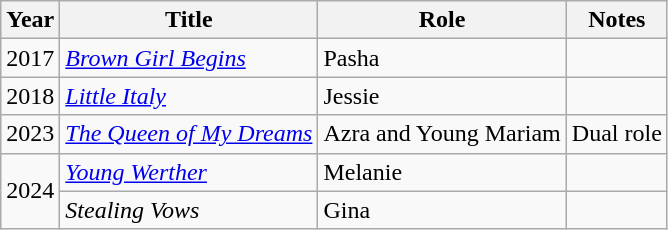<table class="wikitable sortable">
<tr>
<th>Year</th>
<th>Title</th>
<th>Role</th>
<th class="unsortable">Notes</th>
</tr>
<tr>
<td>2017</td>
<td><em><a href='#'>Brown Girl Begins</a></em></td>
<td>Pasha</td>
<td></td>
</tr>
<tr>
<td>2018</td>
<td><em><a href='#'>Little Italy</a></em></td>
<td>Jessie</td>
<td></td>
</tr>
<tr>
<td>2023</td>
<td><em><a href='#'>The Queen of My Dreams</a></em></td>
<td>Azra and Young Mariam</td>
<td>Dual role</td>
</tr>
<tr>
<td rowspan=2>2024</td>
<td><em><a href='#'>Young Werther</a></em></td>
<td>Melanie</td>
<td></td>
</tr>
<tr>
<td><em>Stealing Vows</em></td>
<td>Gina</td>
<td></td>
</tr>
</table>
